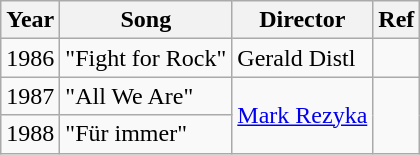<table class="wikitable">
<tr>
<th>Year</th>
<th>Song</th>
<th>Director</th>
<th>Ref</th>
</tr>
<tr>
<td>1986</td>
<td>"Fight for Rock"</td>
<td>Gerald Distl</td>
<td></td>
</tr>
<tr>
<td>1987</td>
<td>"All We Are"</td>
<td rowspan="2"><a href='#'>Mark Rezyka</a></td>
<td rowspan="2"></td>
</tr>
<tr>
<td>1988</td>
<td>"Für immer"</td>
</tr>
</table>
